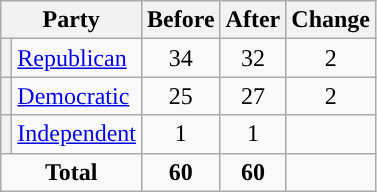<table class="wikitable" style="text-align:center;">
<tr>
<th colspan="2">Party</th>
<th>Before</th>
<th>After</th>
<th>Change</th>
</tr>
<tr>
<th style="background-color:"></th>
<td style="text-align:left;"><a href='#'>Republican</a></td>
<td>34</td>
<td>32</td>
<td> 2</td>
</tr>
<tr>
<th style="background-color:"></th>
<td style="text-align:left;"><a href='#'>Democratic</a></td>
<td>25</td>
<td>27</td>
<td> 2</td>
</tr>
<tr>
<th style="background-color:"></th>
<td style="text-align:left;"><a href='#'>Independent</a></td>
<td>1</td>
<td>1</td>
<td></td>
</tr>
<tr>
<td colspan="2"><strong>Total</strong></td>
<td><strong>60</strong></td>
<td><strong>60</strong></td>
<td></td>
</tr>
</table>
